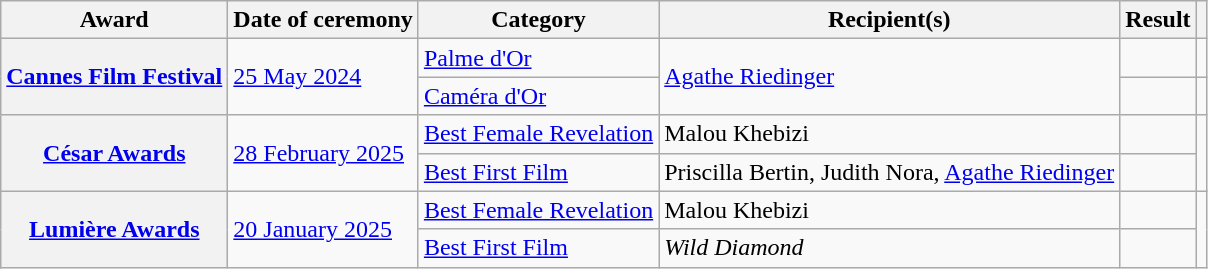<table class="wikitable sortable plainrowheaders">
<tr>
<th scope="col">Award</th>
<th scope="col">Date of ceremony</th>
<th scope="col">Category</th>
<th scope="col">Recipient(s)</th>
<th scope="col">Result</th>
<th scope="col" class="unsortable"></th>
</tr>
<tr>
<th rowspan="2" scope="row"><a href='#'>Cannes Film Festival</a></th>
<td rowspan="2"><a href='#'>25 May 2024</a></td>
<td><a href='#'>Palme d'Or</a></td>
<td rowspan="2"><a href='#'>Agathe Riedinger</a></td>
<td></td>
<td align="center"></td>
</tr>
<tr>
<td><a href='#'>Caméra d'Or</a></td>
<td></td>
<td align="center"></td>
</tr>
<tr>
<th rowspan="2" scope="row"><a href='#'>César Awards</a></th>
<td rowspan="2"><a href='#'>28 February 2025</a></td>
<td><a href='#'>Best Female Revelation</a></td>
<td>Malou Khebizi</td>
<td></td>
<td align="center" rowspan="2"></td>
</tr>
<tr>
<td><a href='#'>Best First Film</a></td>
<td>Priscilla Bertin, Judith Nora, <a href='#'>Agathe Riedinger</a></td>
<td></td>
</tr>
<tr>
<th rowspan="2" scope="row"><a href='#'>Lumière Awards</a></th>
<td rowspan="2"><a href='#'>20 January 2025</a></td>
<td><a href='#'>Best Female Revelation</a></td>
<td>Malou Khebizi</td>
<td></td>
<td align="center" rowspan="2"></td>
</tr>
<tr>
<td><a href='#'>Best First Film</a></td>
<td><em>Wild Diamond</em></td>
<td></td>
</tr>
</table>
